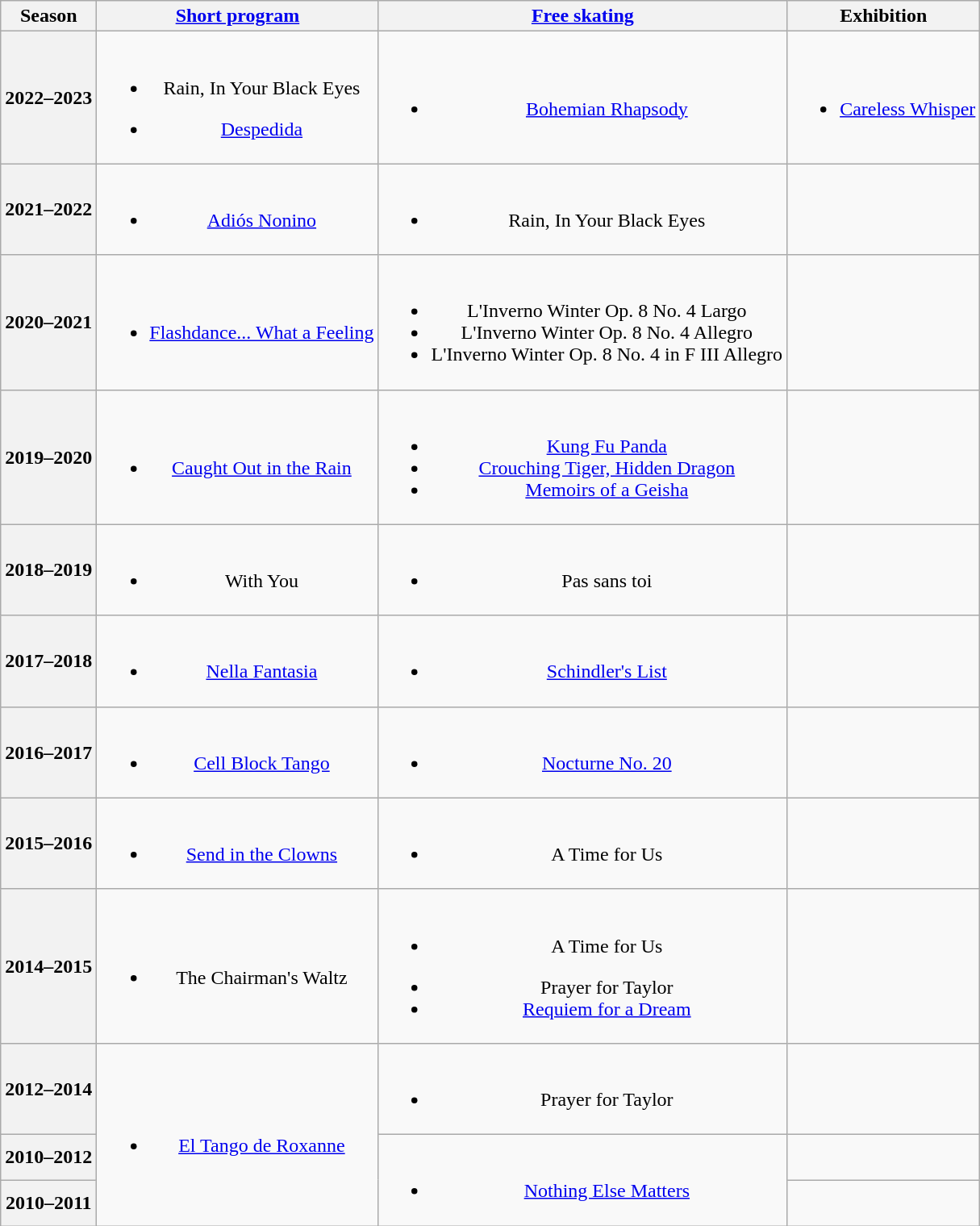<table class=wikitable style=text-align:center>
<tr>
<th>Season</th>
<th><a href='#'>Short program</a></th>
<th><a href='#'>Free skating</a></th>
<th>Exhibition</th>
</tr>
<tr>
<th>2022–2023 <br> </th>
<td><br><ul><li>Rain, In Your Black Eyes <br></li></ul><ul><li><a href='#'>Despedida</a> <br></li></ul></td>
<td><br><ul><li><a href='#'>Bohemian Rhapsody</a> <br></li></ul></td>
<td><br><ul><li><a href='#'>Careless Whisper</a> <br></li></ul></td>
</tr>
<tr>
<th>2021–2022 <br> </th>
<td><br><ul><li><a href='#'>Adiós Nonino</a> <br></li></ul></td>
<td><br><ul><li>Rain, In Your Black Eyes <br></li></ul></td>
<td></td>
</tr>
<tr>
<th>2020–2021 <br> </th>
<td><br><ul><li><a href='#'>Flashdance... What a Feeling</a> <br></li></ul></td>
<td><br><ul><li>L'Inverno Winter Op. 8 No. 4 Largo</li><li>L'Inverno Winter Op. 8 No. 4 Allegro</li><li>L'Inverno Winter Op. 8 No. 4 in F III Allegro <br></li></ul></td>
<td></td>
</tr>
<tr>
<th>2019–2020 <br> </th>
<td><br><ul><li><a href='#'>Caught Out in the Rain</a> <br></li></ul></td>
<td><br><ul><li><a href='#'>Kung Fu Panda</a> <br></li><li><a href='#'>Crouching Tiger, Hidden Dragon</a> <br> </li><li><a href='#'>Memoirs of a Geisha</a> <br> </li></ul></td>
<td></td>
</tr>
<tr>
<th>2018–2019 <br> </th>
<td><br><ul><li>With You <br></li></ul></td>
<td><br><ul><li>Pas sans toi <br></li></ul></td>
</tr>
<tr>
<th>2017–2018 <br> </th>
<td><br><ul><li><a href='#'>Nella Fantasia</a> <br></li></ul></td>
<td><br><ul><li><a href='#'>Schindler's List</a> <br></li></ul></td>
<td></td>
</tr>
<tr>
<th>2016–2017 <br> </th>
<td><br><ul><li><a href='#'>Cell Block Tango</a> <br></li></ul></td>
<td><br><ul><li><a href='#'>Nocturne No. 20</a> <br></li></ul></td>
<td></td>
</tr>
<tr>
<th>2015–2016 <br> </th>
<td><br><ul><li><a href='#'>Send in the Clowns</a> <br></li></ul></td>
<td><br><ul><li>A Time for Us <br></li></ul></td>
<td></td>
</tr>
<tr>
<th>2014–2015 <br> </th>
<td><br><ul><li>The Chairman's Waltz <br></li></ul></td>
<td><br><ul><li>A Time for Us <br></li></ul><ul><li>Prayer for Taylor <br></li><li><a href='#'>Requiem for a Dream</a> <br></li></ul></td>
<td></td>
</tr>
<tr>
<th>2012–2014</th>
<td rowspan=3><br><ul><li><a href='#'>El Tango de Roxanne</a> <br></li></ul></td>
<td><br><ul><li>Prayer for Taylor <br></li></ul></td>
<td></td>
</tr>
<tr>
<th>2010–2012 <br> </th>
<td rowspan=2><br><ul><li><a href='#'>Nothing Else Matters</a> <br></li></ul></td>
</tr>
<tr>
<th>2010–2011 <br> </th>
<td></td>
</tr>
</table>
